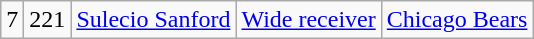<table class="wikitable" style="text-align:center">
<tr>
<td>7</td>
<td>221</td>
<td><a href='#'>Sulecio Sanford</a></td>
<td><a href='#'>Wide receiver</a></td>
<td><a href='#'>Chicago Bears</a></td>
</tr>
</table>
